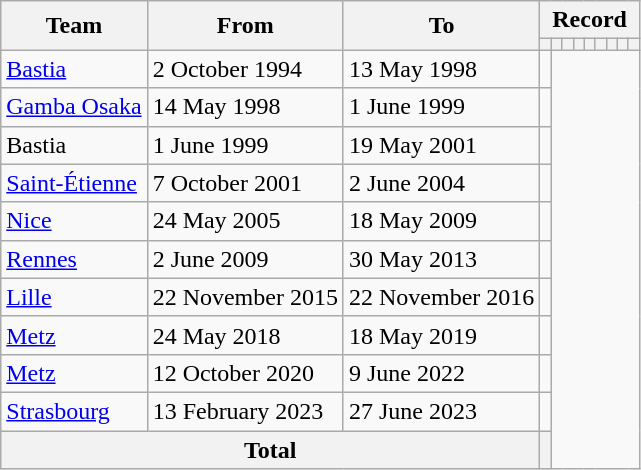<table class=wikitable style="text-align: center;">
<tr>
<th rowspan=2>Team</th>
<th rowspan=2>From</th>
<th rowspan=2>To</th>
<th colspan=9>Record</th>
</tr>
<tr>
<th></th>
<th></th>
<th></th>
<th></th>
<th></th>
<th></th>
<th></th>
<th></th>
<th></th>
</tr>
<tr>
<td align=left><a href='#'>Bastia</a></td>
<td align=left>2 October 1994</td>
<td align=left>13 May 1998<br></td>
<td></td>
</tr>
<tr>
<td align=left><a href='#'>Gamba Osaka</a></td>
<td align=left>14 May 1998</td>
<td align=left>1 June 1999<br></td>
<td></td>
</tr>
<tr>
<td align=left>Bastia</td>
<td align=left>1 June 1999</td>
<td align=left>19 May 2001<br></td>
<td></td>
</tr>
<tr>
<td align=left><a href='#'>Saint-Étienne</a></td>
<td align=left>7 October 2001</td>
<td align=left>2 June 2004<br></td>
<td></td>
</tr>
<tr>
<td align=left><a href='#'>Nice</a></td>
<td align=left>24 May 2005</td>
<td align=left>18 May 2009<br></td>
<td></td>
</tr>
<tr>
<td align=left><a href='#'>Rennes</a></td>
<td align=left>2 June 2009</td>
<td align=left>30 May 2013<br></td>
<td></td>
</tr>
<tr>
<td align=left><a href='#'>Lille</a></td>
<td align=left>22 November 2015</td>
<td align=left>22 November 2016<br></td>
<td></td>
</tr>
<tr>
<td align=left><a href='#'>Metz</a></td>
<td align=left>24 May 2018</td>
<td align=left>18 May 2019<br></td>
<td></td>
</tr>
<tr>
<td align=left><a href='#'>Metz</a></td>
<td align=left>12 October 2020</td>
<td align=left>9 June 2022<br></td>
<td></td>
</tr>
<tr>
<td align=left><a href='#'>Strasbourg</a></td>
<td align=left>13 February 2023</td>
<td align=left>27 June 2023<br></td>
<td></td>
</tr>
<tr>
<th colspan=3>Total<br></th>
<th></th>
</tr>
</table>
